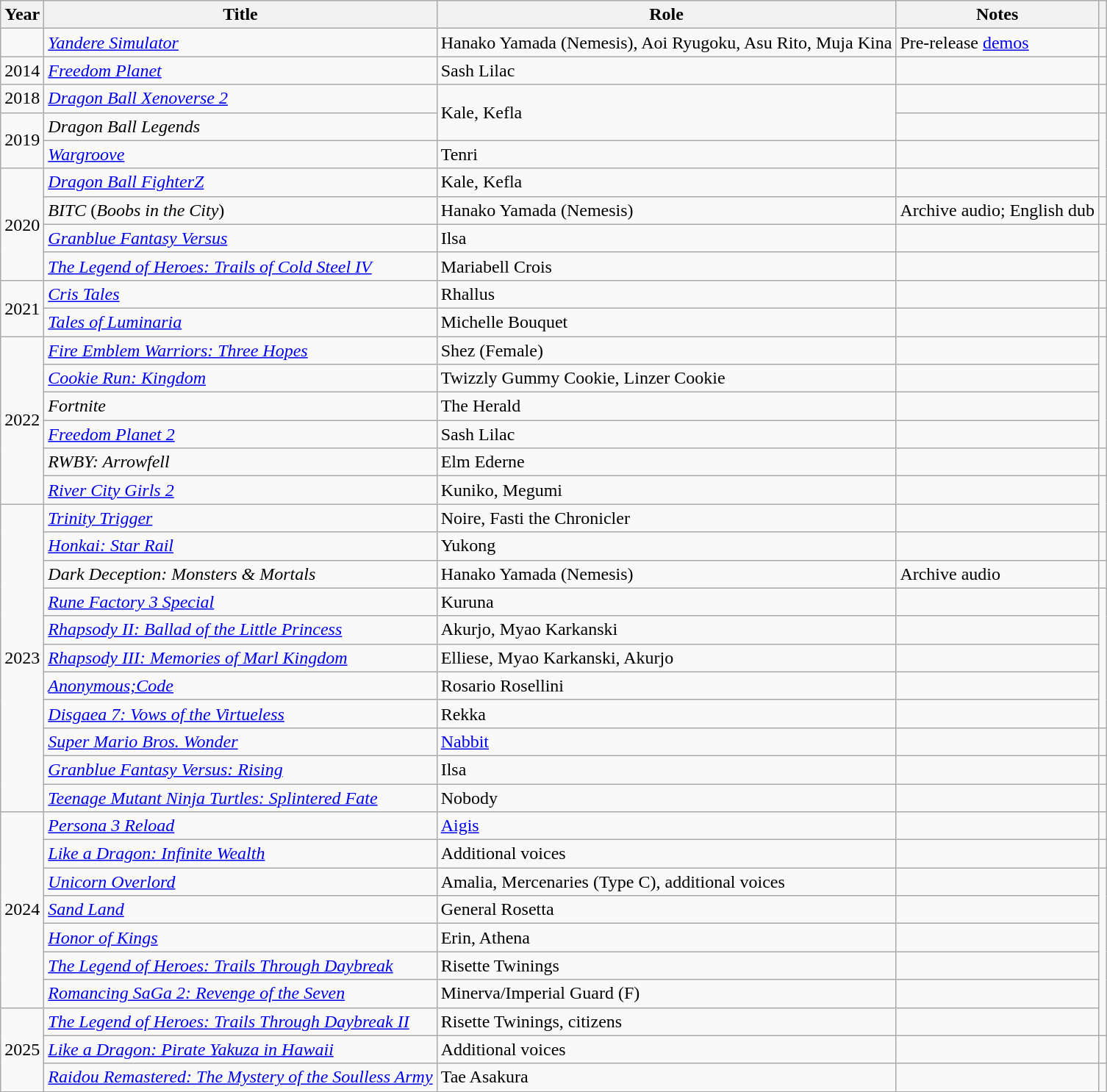<table class="wikitable sortable plainrowheaders">
<tr>
<th>Year</th>
<th>Title</th>
<th>Role</th>
<th class="unsortable">Notes</th>
<th class="unsortable"></th>
</tr>
<tr>
<td></td>
<td><em><a href='#'>Yandere Simulator</a></em></td>
<td>Hanako Yamada (Nemesis), Aoi Ryugoku, Asu Rito, Muja Kina</td>
<td>Pre-release <a href='#'>demos</a></td>
<td></td>
</tr>
<tr>
<td>2014</td>
<td><em><a href='#'>Freedom Planet</a></em></td>
<td>Sash Lilac</td>
<td></td>
<td></td>
</tr>
<tr>
<td>2018</td>
<td><em><a href='#'>Dragon Ball Xenoverse 2</a></em></td>
<td rowspan="2">Kale, Kefla</td>
<td></td>
<td></td>
</tr>
<tr>
<td rowspan="2">2019</td>
<td><em>Dragon Ball Legends</em></td>
<td></td>
<td rowspan="3"></td>
</tr>
<tr>
<td><em><a href='#'>Wargroove</a></em></td>
<td>Tenri</td>
<td></td>
</tr>
<tr>
<td rowspan="4">2020</td>
<td><em><a href='#'>Dragon Ball FighterZ</a></em></td>
<td>Kale, Kefla</td>
<td></td>
</tr>
<tr>
<td><em>BITC</em> (<em>Boobs in the City</em>)</td>
<td>Hanako Yamada (Nemesis)</td>
<td>Archive audio; English dub</td>
<td></td>
</tr>
<tr>
<td><em><a href='#'>Granblue Fantasy Versus</a></em></td>
<td>Ilsa</td>
<td></td>
<td rowspan="2"></td>
</tr>
<tr>
<td><em><a href='#'>The Legend of Heroes: Trails of Cold Steel IV</a></em></td>
<td>Mariabell Crois</td>
<td></td>
</tr>
<tr>
<td rowspan="2">2021</td>
<td><em><a href='#'>Cris Tales</a></em></td>
<td>Rhallus</td>
<td></td>
<td></td>
</tr>
<tr>
<td><em><a href='#'>Tales of Luminaria</a></em></td>
<td>Michelle Bouquet</td>
<td></td>
<td></td>
</tr>
<tr>
<td rowspan="6">2022</td>
<td><em><a href='#'>Fire Emblem Warriors: Three Hopes</a></em></td>
<td>Shez (Female)</td>
<td></td>
<td rowspan="4"></td>
</tr>
<tr>
<td><em><a href='#'>Cookie Run: Kingdom</a></em></td>
<td>Twizzly Gummy Cookie, Linzer Cookie</td>
<td></td>
</tr>
<tr>
<td><em>Fortnite</em></td>
<td>The Herald</td>
<td></td>
</tr>
<tr>
<td><em><a href='#'>Freedom Planet 2</a></em></td>
<td>Sash Lilac</td>
<td></td>
</tr>
<tr>
<td><em>RWBY: Arrowfell</em></td>
<td>Elm Ederne</td>
<td></td>
<td></td>
</tr>
<tr>
<td><em><a href='#'>River City Girls 2</a></em></td>
<td>Kuniko, Megumi</td>
<td></td>
<td rowspan="2"></td>
</tr>
<tr>
<td rowspan="11">2023</td>
<td><em><a href='#'>Trinity Trigger</a></em></td>
<td>Noire, Fasti the Chronicler</td>
<td></td>
</tr>
<tr>
<td><em><a href='#'>Honkai: Star Rail</a></em></td>
<td>Yukong</td>
<td></td>
<td></td>
</tr>
<tr>
<td><em>Dark Deception: Monsters & Mortals</em></td>
<td>Hanako Yamada (Nemesis)</td>
<td>Archive audio</td>
<td></td>
</tr>
<tr>
<td><em><a href='#'>Rune Factory 3 Special</a></em></td>
<td>Kuruna</td>
<td></td>
<td rowspan="5"></td>
</tr>
<tr>
<td><em><a href='#'>Rhapsody II: Ballad of the Little Princess</a></em></td>
<td>Akurjo, Myao Karkanski</td>
<td></td>
</tr>
<tr>
<td><em><a href='#'>Rhapsody III: Memories of Marl Kingdom</a></em></td>
<td>Elliese, Myao Karkanski, Akurjo</td>
<td></td>
</tr>
<tr>
<td><em><a href='#'>Anonymous;Code</a></em></td>
<td>Rosario Rosellini</td>
<td></td>
</tr>
<tr>
<td><em><a href='#'>Disgaea 7: Vows of the Virtueless</a></em></td>
<td>Rekka</td>
<td></td>
</tr>
<tr>
<td><em><a href='#'>Super Mario Bros. Wonder</a></em></td>
<td><a href='#'>Nabbit</a></td>
<td></td>
<td></td>
</tr>
<tr>
<td><em><a href='#'>Granblue Fantasy Versus: Rising</a></em></td>
<td>Ilsa</td>
<td></td>
<td></td>
</tr>
<tr>
<td><em><a href='#'>Teenage Mutant Ninja Turtles: Splintered Fate</a></em></td>
<td>Nobody</td>
<td></td>
<td></td>
</tr>
<tr>
<td rowspan="7">2024</td>
<td><em><a href='#'>Persona 3 Reload</a></em></td>
<td><a href='#'>Aigis</a></td>
<td></td>
<td></td>
</tr>
<tr>
<td><em><a href='#'>Like a Dragon: Infinite Wealth</a></em></td>
<td>Additional voices</td>
<td></td>
<td></td>
</tr>
<tr>
<td><em><a href='#'>Unicorn Overlord</a></em></td>
<td>Amalia, Mercenaries (Type C), additional voices</td>
<td></td>
<td rowspan="6"></td>
</tr>
<tr>
<td><a href='#'><em>Sand Land</em></a></td>
<td>General Rosetta</td>
<td></td>
</tr>
<tr>
<td><em><a href='#'>Honor of Kings</a></em></td>
<td>Erin, Athena</td>
<td></td>
</tr>
<tr>
<td><em><a href='#'>The Legend of Heroes: Trails Through Daybreak</a></em></td>
<td>Risette Twinings</td>
<td></td>
</tr>
<tr>
<td><em><a href='#'>Romancing SaGa 2: Revenge of the Seven</a></em></td>
<td>Minerva/Imperial Guard (F)</td>
<td></td>
</tr>
<tr>
<td rowspan="3">2025</td>
<td><em><a href='#'>The Legend of Heroes: Trails Through Daybreak II</a></em></td>
<td>Risette Twinings, citizens</td>
<td></td>
</tr>
<tr>
<td><a href='#'><em>Like a Dragon: Pirate Yakuza in Hawaii</em></a></td>
<td>Additional voices</td>
<td></td>
<td></td>
</tr>
<tr>
<td><em><a href='#'>Raidou Remastered: The Mystery of the Soulless Army</a></em></td>
<td>Tae Asakura</td>
<td></td>
<td></td>
</tr>
</table>
